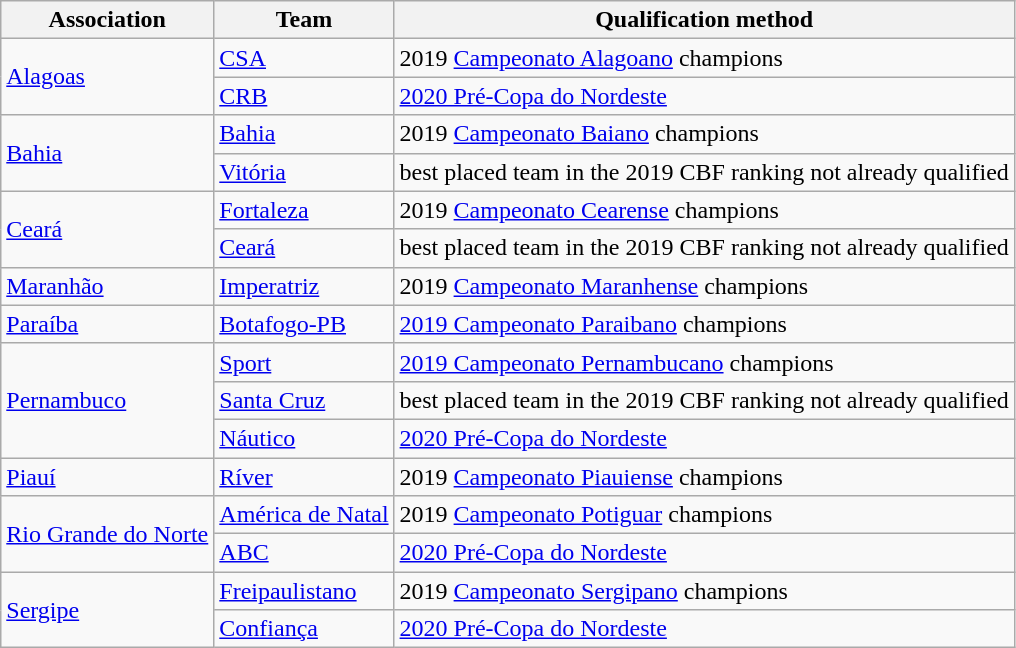<table class="wikitable">
<tr>
<th>Association</th>
<th>Team</th>
<th>Qualification method</th>
</tr>
<tr>
<td rowspan=2> <a href='#'>Alagoas</a><br></td>
<td><a href='#'>CSA</a></td>
<td>2019 <a href='#'>Campeonato Alagoano</a> champions</td>
</tr>
<tr>
<td><a href='#'>CRB</a></td>
<td><a href='#'>2020 Pré-Copa do Nordeste</a></td>
</tr>
<tr>
<td rowspan=2> <a href='#'>Bahia</a><br></td>
<td><a href='#'>Bahia</a></td>
<td>2019 <a href='#'>Campeonato Baiano</a> champions</td>
</tr>
<tr>
<td><a href='#'>Vitória</a></td>
<td>best placed team in the 2019 CBF ranking not already qualified</td>
</tr>
<tr>
<td rowspan=2> <a href='#'>Ceará</a><br></td>
<td><a href='#'>Fortaleza</a></td>
<td>2019 <a href='#'>Campeonato Cearense</a> champions</td>
</tr>
<tr>
<td><a href='#'>Ceará</a></td>
<td>best placed team in the 2019 CBF ranking not already qualified</td>
</tr>
<tr>
<td> <a href='#'>Maranhão</a><br></td>
<td><a href='#'>Imperatriz</a></td>
<td>2019 <a href='#'>Campeonato Maranhense</a> champions</td>
</tr>
<tr>
<td> <a href='#'>Paraíba</a><br></td>
<td><a href='#'>Botafogo-PB</a></td>
<td><a href='#'>2019 Campeonato Paraibano</a> champions</td>
</tr>
<tr>
<td rowspan=3> <a href='#'>Pernambuco</a><br></td>
<td><a href='#'>Sport</a></td>
<td><a href='#'>2019 Campeonato Pernambucano</a> champions</td>
</tr>
<tr>
<td><a href='#'>Santa Cruz</a></td>
<td>best placed team in the 2019 CBF ranking not already qualified</td>
</tr>
<tr>
<td><a href='#'>Náutico</a></td>
<td><a href='#'>2020 Pré-Copa do Nordeste</a></td>
</tr>
<tr>
<td> <a href='#'>Piauí</a><br></td>
<td><a href='#'>Ríver</a></td>
<td>2019 <a href='#'>Campeonato Piauiense</a> champions</td>
</tr>
<tr>
<td rowspan=2> <a href='#'>Rio Grande do Norte</a><br></td>
<td><a href='#'>América de Natal</a></td>
<td>2019 <a href='#'>Campeonato Potiguar</a> champions</td>
</tr>
<tr>
<td><a href='#'>ABC</a></td>
<td><a href='#'>2020 Pré-Copa do Nordeste</a></td>
</tr>
<tr>
<td rowspan=2> <a href='#'>Sergipe</a><br></td>
<td><a href='#'>Freipaulistano</a></td>
<td>2019 <a href='#'>Campeonato Sergipano</a> champions</td>
</tr>
<tr>
<td><a href='#'>Confiança</a></td>
<td><a href='#'>2020 Pré-Copa do Nordeste</a></td>
</tr>
</table>
